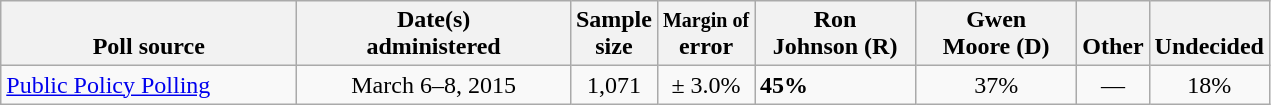<table class="wikitable">
<tr valign= bottom>
<th style="width:190px;">Poll source</th>
<th style="width:175px;">Date(s)<br>administered</th>
<th class=small>Sample<br>size</th>
<th><small>Margin of</small><br>error</th>
<th style="width:100px;">Ron<br>Johnson (R)</th>
<th style="width:100px;">Gwen<br>Moore (D)</th>
<th>Other</th>
<th>Undecided</th>
</tr>
<tr>
<td><a href='#'>Public Policy Polling</a></td>
<td align=center>March 6–8, 2015</td>
<td align=center>1,071</td>
<td align=center>± 3.0%</td>
<td><strong>45%</strong></td>
<td align=center>37%</td>
<td align=center>—</td>
<td align=center>18%</td>
</tr>
</table>
